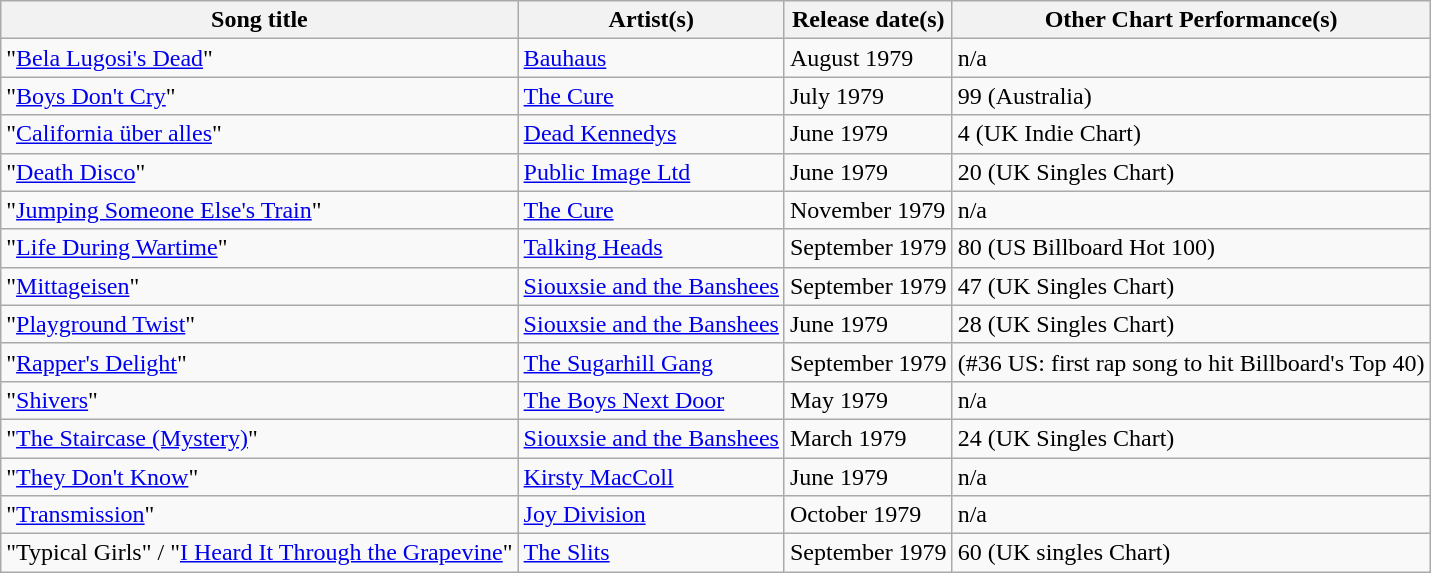<table class="wikitable sortable">
<tr>
<th>Song title</th>
<th>Artist(s)</th>
<th>Release date(s)</th>
<th>Other Chart Performance(s)</th>
</tr>
<tr>
<td>"<a href='#'>Bela Lugosi's Dead</a>"</td>
<td><a href='#'>Bauhaus</a></td>
<td>August 1979</td>
<td>n/a</td>
</tr>
<tr>
<td>"<a href='#'>Boys Don't Cry</a>"</td>
<td><a href='#'>The Cure</a></td>
<td>July 1979</td>
<td>99 (Australia)</td>
</tr>
<tr>
<td>"<a href='#'>California über alles</a>"</td>
<td><a href='#'>Dead Kennedys</a></td>
<td>June 1979</td>
<td>4 (UK Indie Chart)</td>
</tr>
<tr>
<td>"<a href='#'>Death Disco</a>"</td>
<td><a href='#'>Public Image Ltd</a></td>
<td>June 1979</td>
<td>20 (UK Singles Chart)</td>
</tr>
<tr>
<td>"<a href='#'>Jumping Someone Else's Train</a>"</td>
<td><a href='#'>The Cure</a></td>
<td>November 1979</td>
<td>n/a</td>
</tr>
<tr>
<td>"<a href='#'>Life During Wartime</a>"</td>
<td><a href='#'>Talking Heads</a></td>
<td>September 1979</td>
<td>80 (US Billboard Hot 100)</td>
</tr>
<tr>
<td>"<a href='#'>Mittageisen</a>"</td>
<td><a href='#'>Siouxsie and the Banshees</a></td>
<td>September 1979</td>
<td>47 (UK Singles Chart)</td>
</tr>
<tr>
<td>"<a href='#'>Playground Twist</a>"</td>
<td><a href='#'>Siouxsie and the Banshees</a></td>
<td>June 1979</td>
<td>28 (UK Singles Chart)</td>
</tr>
<tr>
<td>"<a href='#'>Rapper's Delight</a>"</td>
<td><a href='#'>The Sugarhill Gang</a></td>
<td>September 1979</td>
<td>(#36 US: first rap song to hit Billboard's Top 40)</td>
</tr>
<tr>
<td>"<a href='#'>Shivers</a>"</td>
<td><a href='#'>The Boys Next Door</a></td>
<td>May 1979</td>
<td>n/a</td>
</tr>
<tr>
<td>"<a href='#'>The Staircase (Mystery)</a>"</td>
<td><a href='#'>Siouxsie and the Banshees</a></td>
<td>March 1979</td>
<td>24 (UK Singles Chart)</td>
</tr>
<tr>
<td>"<a href='#'>They Don't Know</a>"</td>
<td><a href='#'>Kirsty MacColl</a></td>
<td>June 1979</td>
<td>n/a</td>
</tr>
<tr>
<td>"<a href='#'>Transmission</a>"</td>
<td><a href='#'>Joy Division</a></td>
<td>October 1979</td>
<td>n/a</td>
</tr>
<tr>
<td>"Typical Girls" / "<a href='#'>I Heard It Through the Grapevine</a>"</td>
<td><a href='#'>The Slits</a></td>
<td>September 1979</td>
<td>60 (UK singles Chart)</td>
</tr>
</table>
